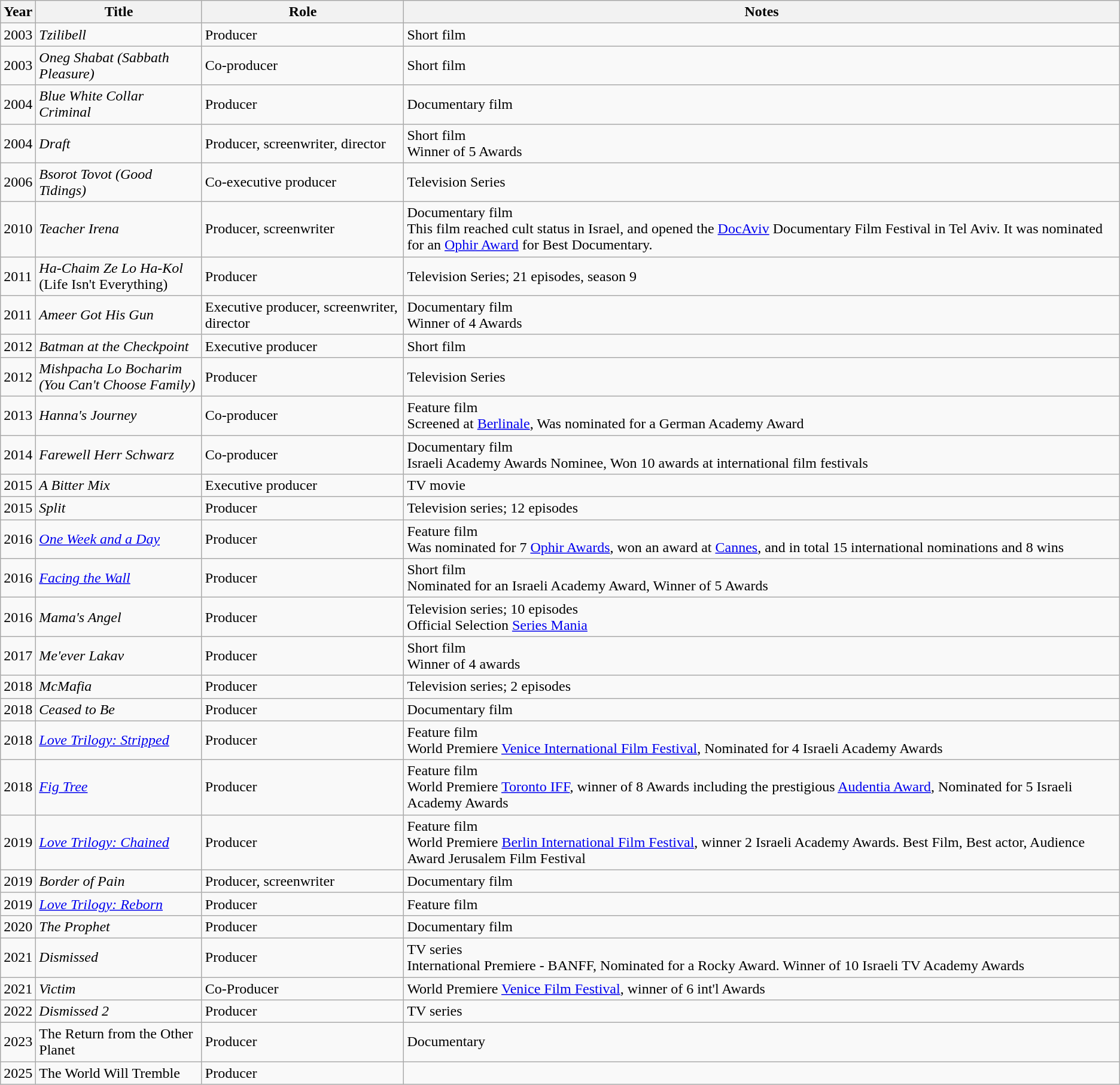<table class="wikitable">
<tr>
<th>Year</th>
<th>Title</th>
<th>Role</th>
<th>Notes</th>
</tr>
<tr>
<td>2003</td>
<td><em>Tzilibell</em></td>
<td>Producer</td>
<td>Short film</td>
</tr>
<tr>
<td>2003</td>
<td><em>Oneg Shabat (Sabbath Pleasure)</em></td>
<td>Co-producer</td>
<td>Short film</td>
</tr>
<tr>
<td>2004</td>
<td><em>Blue White Collar Criminal</em></td>
<td>Producer</td>
<td>Documentary film</td>
</tr>
<tr>
<td>2004</td>
<td><em>Draft</em></td>
<td>Producer, screenwriter, director</td>
<td>Short film<br>Winner of 5 Awards</td>
</tr>
<tr>
<td>2006</td>
<td><em>Bsorot Tovot (Good Tidings)</em></td>
<td>Co-executive producer</td>
<td>Television Series</td>
</tr>
<tr>
<td>2010</td>
<td><em>Teacher Irena</em></td>
<td>Producer, screenwriter</td>
<td>Documentary film<br>This film reached cult status in Israel, and opened the <a href='#'>DocAviv</a> Documentary Film Festival in Tel Aviv. It was nominated for an <a href='#'>Ophir Award</a> for Best Documentary.</td>
</tr>
<tr>
<td>2011</td>
<td><em>Ha-Chaim Ze Lo Ha-Kol</em><br>(Life Isn't Everything)</td>
<td>Producer</td>
<td>Television Series; 21 episodes, season 9</td>
</tr>
<tr>
<td>2011</td>
<td><em>Ameer Got His Gun</em></td>
<td>Executive producer, screenwriter, director</td>
<td>Documentary film<br>Winner of 4 Awards</td>
</tr>
<tr>
<td>2012</td>
<td><em>Batman at the Checkpoint</em></td>
<td>Executive producer</td>
<td>Short film</td>
</tr>
<tr>
<td>2012</td>
<td><em>Mishpacha Lo Bocharim</em><br><em>(You Can't Choose Family)</em></td>
<td>Producer</td>
<td>Television Series</td>
</tr>
<tr>
<td>2013</td>
<td><em>Hanna's Journey</em></td>
<td>Co-producer</td>
<td>Feature film<br>Screened at <a href='#'>Berlinale</a>, Was nominated for a German Academy Award</td>
</tr>
<tr>
<td>2014</td>
<td><em>Farewell Herr Schwarz</em></td>
<td>Co-producer</td>
<td>Documentary film<br>Israeli Academy Awards Nominee, Won 10 awards at international film festivals</td>
</tr>
<tr>
<td>2015</td>
<td><em>A Bitter Mix</em></td>
<td>Executive producer</td>
<td>TV movie</td>
</tr>
<tr>
<td>2015</td>
<td><em>Split</em></td>
<td>Producer</td>
<td>Television series; 12 episodes</td>
</tr>
<tr>
<td>2016</td>
<td><em><a href='#'>One Week and a Day</a></em></td>
<td>Producer</td>
<td>Feature film<br>Was nominated for 7 <a href='#'>Ophir Awards</a>, won an award at <a href='#'>Cannes</a>, and in total 15 international nominations and 8 wins</td>
</tr>
<tr>
<td>2016</td>
<td><em><a href='#'>Facing the Wall</a></em></td>
<td>Producer</td>
<td>Short film<br>Nominated for an Israeli Academy Award, Winner of 5 Awards</td>
</tr>
<tr>
<td>2016</td>
<td><em>Mama's Angel</em></td>
<td>Producer</td>
<td>Television series; 10 episodes<br>Official Selection <a href='#'>Series Mania</a></td>
</tr>
<tr>
<td>2017</td>
<td><em>Me'ever Lakav</em></td>
<td>Producer</td>
<td>Short film<br>Winner of 4 awards</td>
</tr>
<tr>
<td>2018</td>
<td><em>McMafia</em></td>
<td>Producer</td>
<td>Television series; 2 episodes</td>
</tr>
<tr>
<td>2018</td>
<td><em>Ceased to Be</em></td>
<td>Producer</td>
<td>Documentary film</td>
</tr>
<tr>
<td>2018</td>
<td><em><a href='#'>Love Trilogy: Stripped</a></em></td>
<td>Producer</td>
<td>Feature film<br>World Premiere <a href='#'>Venice International Film Festival</a>, Nominated for 4 Israeli Academy Awards</td>
</tr>
<tr>
<td>2018</td>
<td><em><a href='#'>Fig Tree</a></em></td>
<td>Producer</td>
<td>Feature film<br>World Premiere <a href='#'>Toronto IFF</a>, winner of 8 Awards including the prestigious <a href='#'>Audentia Award</a>, Nominated for 5 Israeli Academy Awards</td>
</tr>
<tr>
<td>2019</td>
<td><em><a href='#'>Love Trilogy: Chained</a></em></td>
<td>Producer</td>
<td>Feature film<br>World Premiere <a href='#'>Berlin International Film Festival</a>, winner 2 Israeli Academy Awards. Best Film, Best actor, Audience Award Jerusalem Film Festival</td>
</tr>
<tr>
<td>2019</td>
<td><em>Border of Pain</em></td>
<td>Producer, screenwriter</td>
<td>Documentary film</td>
</tr>
<tr>
<td>2019</td>
<td><em><a href='#'>Love Trilogy: Reborn</a></em></td>
<td>Producer</td>
<td>Feature film</td>
</tr>
<tr>
<td>2020</td>
<td><em>The Prophet</em></td>
<td>Producer</td>
<td>Documentary film</td>
</tr>
<tr>
<td>2021</td>
<td><em>Dismissed</em></td>
<td>Producer</td>
<td>TV series<br>International Premiere - BANFF, Nominated for a Rocky Award. Winner of 10 Israeli TV Academy Awards</td>
</tr>
<tr>
<td>2021</td>
<td><em>Victim</em></td>
<td>Co-Producer</td>
<td>World Premiere <a href='#'>Venice Film Festival</a>, winner of 6 int'l Awards</td>
</tr>
<tr>
<td>2022</td>
<td><em>Dismissed 2</em></td>
<td>Producer</td>
<td>TV series</td>
</tr>
<tr>
<td>2023</td>
<td>The Return from the Other Planet</td>
<td>Producer</td>
<td>Documentary</td>
</tr>
<tr>
<td>2025</td>
<td>The World Will Tremble</td>
<td>Producer</td>
<td></td>
</tr>
</table>
